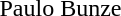<table border="0">
<tr>
<td></td>
<td>Paulo Bunze</td>
</tr>
<tr>
</tr>
</table>
